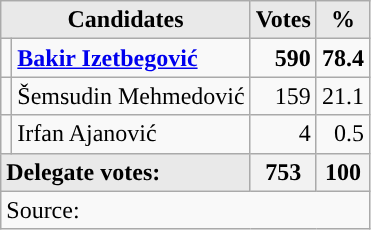<table class="wikitable">
<tr>
<th style="background:#e9e9e9; text-align:center;" colspan="2">Candidates</th>
<th style="background:#e9e9e9; text-align:center;">Votes</th>
<th style="background:#e9e9e9; text-align:center;">%</th>
</tr>
<tr>
<td style="background:"></td>
<td style="text-align:left;"><strong><a href='#'>Bakir Izetbegović</a></strong></td>
<td style="text-align:right;"><strong>590</strong></td>
<td style="text-align:right;"><strong>78.4</strong></td>
</tr>
<tr>
<td style="background:"></td>
<td style="text-align:left;">Šemsudin Mehmedović</td>
<td style="text-align:right;">159</td>
<td style="text-align:right;">21.1</td>
</tr>
<tr>
<td style="background:"></td>
<td style="text-align:left;">Irfan Ajanović</td>
<td style="text-align:right;">4</td>
<td style="text-align:right;">0.5</td>
</tr>
<tr style="background:#e9e9e9;">
<td style="text-align:left;" colspan="2"><strong>Delegate votes:</strong></td>
<th align= right>753</th>
<th align= right>100</th>
</tr>
<tr>
<td style="text-align:left;" colspan="7">Source: </td>
</tr>
</table>
